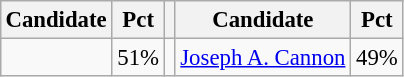<table class="wikitable" style="margin:0.5em ; font-size:95%">
<tr>
<th>Candidate</th>
<th>Pct</th>
<th></th>
<th>Candidate</th>
<th>Pct</th>
</tr>
<tr>
<td></td>
<td>51%</td>
<td></td>
<td><a href='#'>Joseph A. Cannon</a></td>
<td>49%</td>
</tr>
</table>
